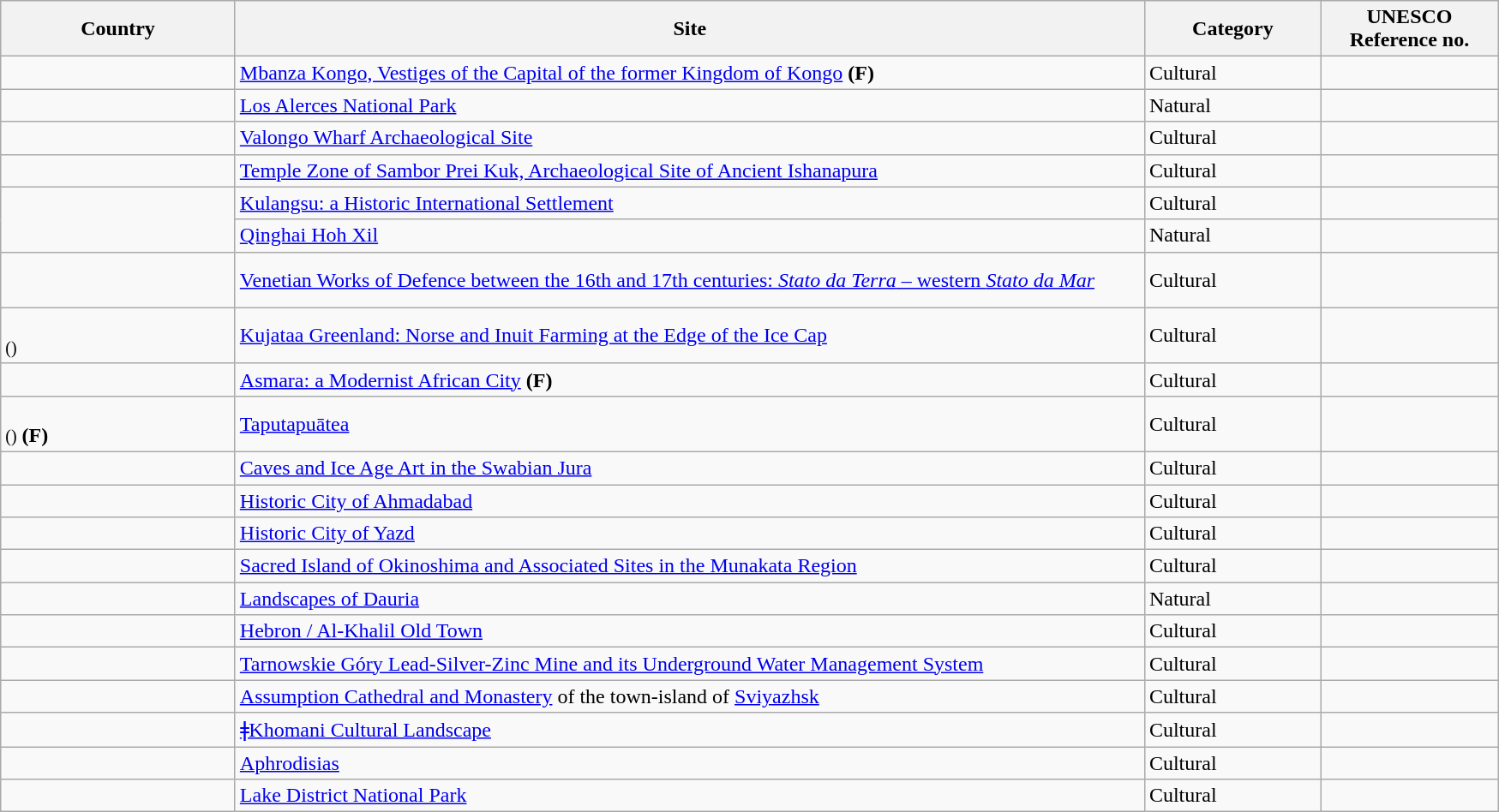<table class="wikitable sortable" style="font-size:100%;">
<tr>
<th scope="col" width="175">Country</th>
<th scope="col" width="700">Site</th>
<th scope="col" width="130">Category</th>
<th scope="col" width="130">UNESCO Reference no.</th>
</tr>
<tr>
<td></td>
<td><a href='#'>Mbanza Kongo, Vestiges of the Capital of the former Kingdom of Kongo</a> <strong>(F)</strong></td>
<td>Cultural</td>
<td></td>
</tr>
<tr>
<td></td>
<td><a href='#'>Los Alerces National Park</a></td>
<td>Natural</td>
<td></td>
</tr>
<tr>
<td></td>
<td><a href='#'>Valongo Wharf Archaeological Site</a></td>
<td>Cultural</td>
<td></td>
</tr>
<tr>
<td></td>
<td><a href='#'>Temple Zone of Sambor Prei Kuk, Archaeological Site of Ancient Ishanapura</a></td>
<td>Cultural</td>
<td></td>
</tr>
<tr>
<td rowspan="2"></td>
<td><a href='#'>Kulangsu: a Historic International Settlement</a></td>
<td>Cultural</td>
<td></td>
</tr>
<tr>
<td><a href='#'>Qinghai Hoh Xil</a></td>
<td>Natural</td>
<td></td>
</tr>
<tr>
<td><br><br></td>
<td><a href='#'>Venetian Works of Defence between the 16th and 17th centuries: <em>Stato da Terra</em> – western <em>Stato da Mar</em></a></td>
<td>Cultural</td>
<td></td>
</tr>
<tr>
<td><br><small>()</small></td>
<td><a href='#'>Kujataa Greenland: Norse and Inuit Farming at the Edge of the Ice Cap</a></td>
<td>Cultural</td>
<td></td>
</tr>
<tr>
<td></td>
<td><a href='#'>Asmara: a Modernist African City</a> <strong>(F)</strong></td>
<td>Cultural</td>
<td></td>
</tr>
<tr>
<td><br><small>()</small> <strong>(F)</strong></td>
<td><a href='#'>Taputapuātea</a></td>
<td>Cultural</td>
<td></td>
</tr>
<tr>
<td></td>
<td><a href='#'>Caves and Ice Age Art in the Swabian Jura</a></td>
<td>Cultural</td>
<td></td>
</tr>
<tr>
<td></td>
<td><a href='#'>Historic City of Ahmadabad</a></td>
<td>Cultural</td>
<td></td>
</tr>
<tr>
<td></td>
<td><a href='#'>Historic City of Yazd</a></td>
<td>Cultural</td>
<td></td>
</tr>
<tr>
<td></td>
<td><a href='#'>Sacred Island of Okinoshima and Associated Sites in the Munakata Region</a></td>
<td>Cultural</td>
<td></td>
</tr>
<tr>
<td><br></td>
<td><a href='#'>Landscapes of Dauria</a></td>
<td>Natural</td>
<td></td>
</tr>
<tr>
<td></td>
<td><a href='#'>Hebron / Al-Khalil Old Town</a></td>
<td>Cultural</td>
<td></td>
</tr>
<tr>
<td></td>
<td><a href='#'>Tarnowskie Góry Lead-Silver-Zinc Mine and its Underground Water Management System</a></td>
<td>Cultural</td>
<td></td>
</tr>
<tr>
<td></td>
<td><a href='#'>Assumption Cathedral and Monastery</a> of the town-island of <a href='#'>Sviyazhsk</a></td>
<td>Cultural</td>
<td></td>
</tr>
<tr>
<td></td>
<td><a href='#'>ǂKhomani Cultural Landscape</a></td>
<td>Cultural</td>
<td></td>
</tr>
<tr>
<td></td>
<td><a href='#'>Aphrodisias</a></td>
<td>Cultural</td>
<td></td>
</tr>
<tr>
<td></td>
<td><a href='#'>Lake District National Park</a></td>
<td>Cultural</td>
<td></td>
</tr>
</table>
